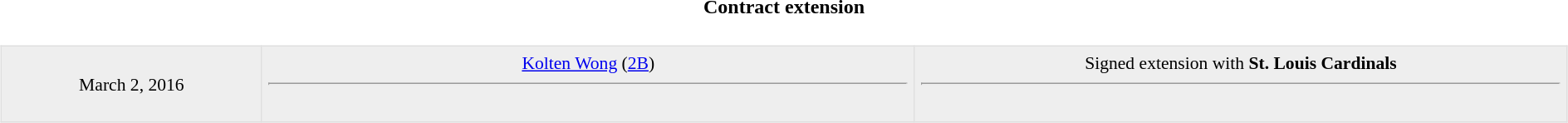<table class="toccolours collapsible" style="width:100%; background:inherit">
<tr>
<th>Contract extension</th>
</tr>
<tr>
<td><br><table border=1 style="border-collapse:collapse; font-size:90%; text-align: center; width: 100%" bordercolor="#DFDFDF"  cellpadding="5">
<tr bgcolor="#eeeeee">
<td style="width:12%">March 2, 2016</td>
<td style="width:30%" valign="top"><a href='#'>Kolten Wong</a> (<a href='#'>2B</a>)<hr><br></td>
<td style="width:30%" valign="top">Signed extension with <strong>St. Louis Cardinals</strong><hr><br></td>
</tr>
</table>
</td>
</tr>
</table>
